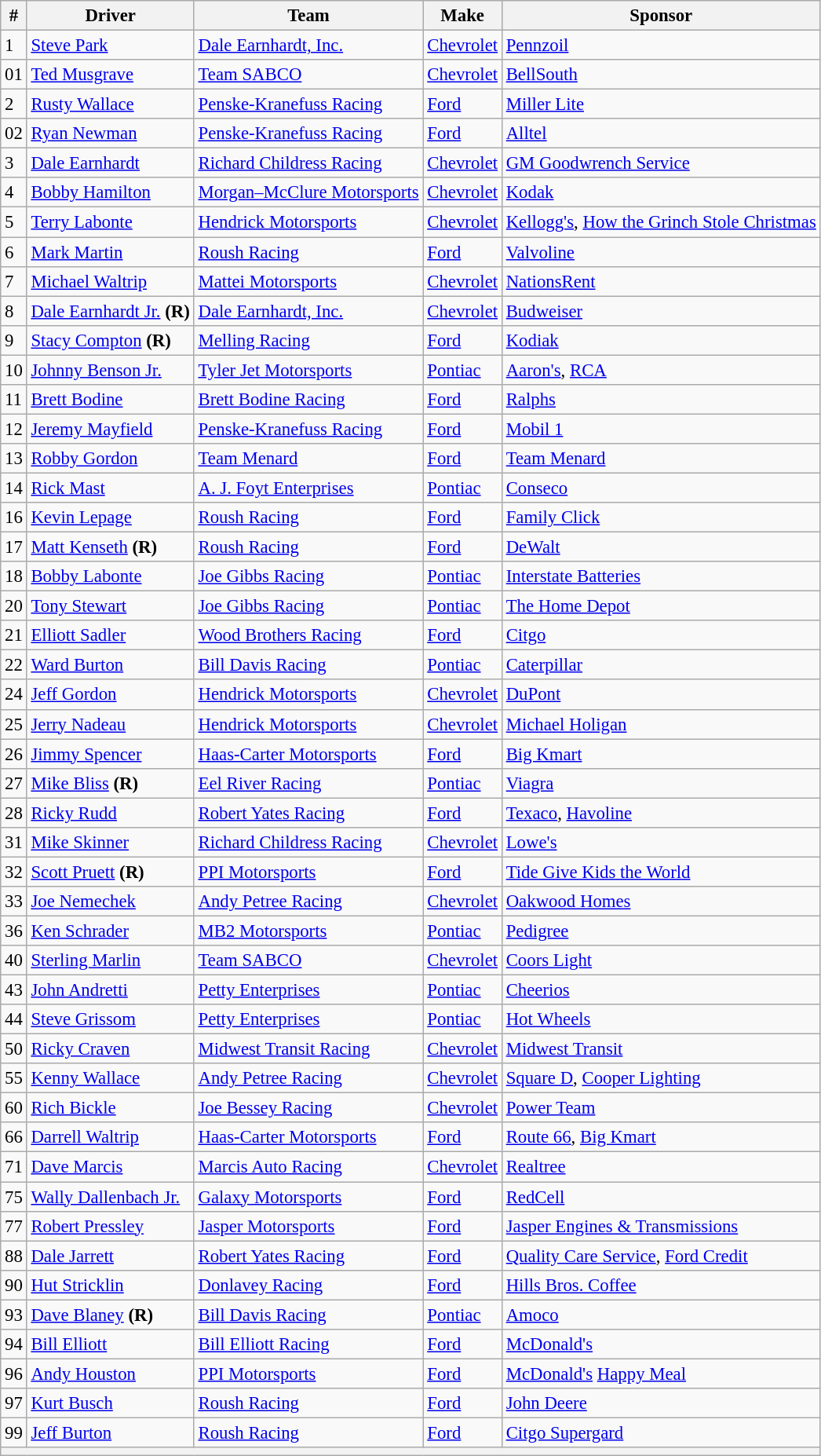<table class="wikitable" style="font-size:95%">
<tr>
<th>#</th>
<th>Driver</th>
<th>Team</th>
<th>Make</th>
<th>Sponsor</th>
</tr>
<tr>
<td>1</td>
<td><a href='#'>Steve Park</a></td>
<td><a href='#'>Dale Earnhardt, Inc.</a></td>
<td><a href='#'>Chevrolet</a></td>
<td><a href='#'>Pennzoil</a></td>
</tr>
<tr>
<td>01</td>
<td><a href='#'>Ted Musgrave</a></td>
<td><a href='#'>Team SABCO</a></td>
<td><a href='#'>Chevrolet</a></td>
<td><a href='#'>BellSouth</a></td>
</tr>
<tr>
<td>2</td>
<td><a href='#'>Rusty Wallace</a></td>
<td><a href='#'>Penske-Kranefuss Racing</a></td>
<td><a href='#'>Ford</a></td>
<td><a href='#'>Miller Lite</a></td>
</tr>
<tr>
<td>02</td>
<td><a href='#'>Ryan Newman</a></td>
<td><a href='#'>Penske-Kranefuss Racing</a></td>
<td><a href='#'>Ford</a></td>
<td><a href='#'>Alltel</a></td>
</tr>
<tr>
<td>3</td>
<td><a href='#'>Dale Earnhardt</a></td>
<td><a href='#'>Richard Childress Racing</a></td>
<td><a href='#'>Chevrolet</a></td>
<td><a href='#'>GM Goodwrench Service</a></td>
</tr>
<tr>
<td>4</td>
<td><a href='#'>Bobby Hamilton</a></td>
<td><a href='#'>Morgan–McClure Motorsports</a></td>
<td><a href='#'>Chevrolet</a></td>
<td><a href='#'>Kodak</a></td>
</tr>
<tr>
<td>5</td>
<td><a href='#'>Terry Labonte</a></td>
<td><a href='#'>Hendrick Motorsports</a></td>
<td><a href='#'>Chevrolet</a></td>
<td><a href='#'>Kellogg's</a>, <a href='#'>How the Grinch Stole Christmas</a></td>
</tr>
<tr>
<td>6</td>
<td><a href='#'>Mark Martin</a></td>
<td><a href='#'>Roush Racing</a></td>
<td><a href='#'>Ford</a></td>
<td><a href='#'>Valvoline</a></td>
</tr>
<tr>
<td>7</td>
<td><a href='#'>Michael Waltrip</a></td>
<td><a href='#'>Mattei Motorsports</a></td>
<td><a href='#'>Chevrolet</a></td>
<td><a href='#'>NationsRent</a></td>
</tr>
<tr>
<td>8</td>
<td><a href='#'>Dale Earnhardt Jr.</a> <strong>(R)</strong></td>
<td><a href='#'>Dale Earnhardt, Inc.</a></td>
<td><a href='#'>Chevrolet</a></td>
<td><a href='#'>Budweiser</a></td>
</tr>
<tr>
<td>9</td>
<td><a href='#'>Stacy Compton</a> <strong>(R)</strong></td>
<td><a href='#'>Melling Racing</a></td>
<td><a href='#'>Ford</a></td>
<td><a href='#'>Kodiak</a></td>
</tr>
<tr>
<td>10</td>
<td><a href='#'>Johnny Benson Jr.</a></td>
<td><a href='#'>Tyler Jet Motorsports</a></td>
<td><a href='#'>Pontiac</a></td>
<td><a href='#'>Aaron's</a>, <a href='#'>RCA</a></td>
</tr>
<tr>
<td>11</td>
<td><a href='#'>Brett Bodine</a></td>
<td><a href='#'>Brett Bodine Racing</a></td>
<td><a href='#'>Ford</a></td>
<td><a href='#'>Ralphs</a></td>
</tr>
<tr>
<td>12</td>
<td><a href='#'>Jeremy Mayfield</a></td>
<td><a href='#'>Penske-Kranefuss Racing</a></td>
<td><a href='#'>Ford</a></td>
<td><a href='#'>Mobil 1</a></td>
</tr>
<tr>
<td>13</td>
<td><a href='#'>Robby Gordon</a></td>
<td><a href='#'>Team Menard</a></td>
<td><a href='#'>Ford</a></td>
<td><a href='#'>Team Menard</a></td>
</tr>
<tr>
<td>14</td>
<td><a href='#'>Rick Mast</a></td>
<td><a href='#'>A. J. Foyt Enterprises</a></td>
<td><a href='#'>Pontiac</a></td>
<td><a href='#'>Conseco</a></td>
</tr>
<tr>
<td>16</td>
<td><a href='#'>Kevin Lepage</a></td>
<td><a href='#'>Roush Racing</a></td>
<td><a href='#'>Ford</a></td>
<td><a href='#'>Family Click</a></td>
</tr>
<tr>
<td>17</td>
<td><a href='#'>Matt Kenseth</a> <strong>(R)</strong></td>
<td><a href='#'>Roush Racing</a></td>
<td><a href='#'>Ford</a></td>
<td><a href='#'>DeWalt</a></td>
</tr>
<tr>
<td>18</td>
<td><a href='#'>Bobby Labonte</a></td>
<td><a href='#'>Joe Gibbs Racing</a></td>
<td><a href='#'>Pontiac</a></td>
<td><a href='#'>Interstate Batteries</a></td>
</tr>
<tr>
<td>20</td>
<td><a href='#'>Tony Stewart</a></td>
<td><a href='#'>Joe Gibbs Racing</a></td>
<td><a href='#'>Pontiac</a></td>
<td><a href='#'>The Home Depot</a></td>
</tr>
<tr>
<td>21</td>
<td><a href='#'>Elliott Sadler</a></td>
<td><a href='#'>Wood Brothers Racing</a></td>
<td><a href='#'>Ford</a></td>
<td><a href='#'>Citgo</a></td>
</tr>
<tr>
<td>22</td>
<td><a href='#'>Ward Burton</a></td>
<td><a href='#'>Bill Davis Racing</a></td>
<td><a href='#'>Pontiac</a></td>
<td><a href='#'>Caterpillar</a></td>
</tr>
<tr>
<td>24</td>
<td><a href='#'>Jeff Gordon</a></td>
<td><a href='#'>Hendrick Motorsports</a></td>
<td><a href='#'>Chevrolet</a></td>
<td><a href='#'>DuPont</a></td>
</tr>
<tr>
<td>25</td>
<td><a href='#'>Jerry Nadeau</a></td>
<td><a href='#'>Hendrick Motorsports</a></td>
<td><a href='#'>Chevrolet</a></td>
<td><a href='#'>Michael Holigan</a></td>
</tr>
<tr>
<td>26</td>
<td><a href='#'>Jimmy Spencer</a></td>
<td><a href='#'>Haas-Carter Motorsports</a></td>
<td><a href='#'>Ford</a></td>
<td><a href='#'>Big Kmart</a></td>
</tr>
<tr>
<td>27</td>
<td><a href='#'>Mike Bliss</a> <strong>(R)</strong></td>
<td><a href='#'>Eel River Racing</a></td>
<td><a href='#'>Pontiac</a></td>
<td><a href='#'>Viagra</a></td>
</tr>
<tr>
<td>28</td>
<td><a href='#'>Ricky Rudd</a></td>
<td><a href='#'>Robert Yates Racing</a></td>
<td><a href='#'>Ford</a></td>
<td><a href='#'>Texaco</a>, <a href='#'>Havoline</a></td>
</tr>
<tr>
<td>31</td>
<td><a href='#'>Mike Skinner</a></td>
<td><a href='#'>Richard Childress Racing</a></td>
<td><a href='#'>Chevrolet</a></td>
<td><a href='#'>Lowe's</a></td>
</tr>
<tr>
<td>32</td>
<td><a href='#'>Scott Pruett</a> <strong>(R)</strong></td>
<td><a href='#'>PPI Motorsports</a></td>
<td><a href='#'>Ford</a></td>
<td><a href='#'>Tide Give Kids the World</a></td>
</tr>
<tr>
<td>33</td>
<td><a href='#'>Joe Nemechek</a></td>
<td><a href='#'>Andy Petree Racing</a></td>
<td><a href='#'>Chevrolet</a></td>
<td><a href='#'>Oakwood Homes</a></td>
</tr>
<tr>
<td>36</td>
<td><a href='#'>Ken Schrader</a></td>
<td><a href='#'>MB2 Motorsports</a></td>
<td><a href='#'>Pontiac</a></td>
<td><a href='#'>Pedigree</a></td>
</tr>
<tr>
<td>40</td>
<td><a href='#'>Sterling Marlin</a></td>
<td><a href='#'>Team SABCO</a></td>
<td><a href='#'>Chevrolet</a></td>
<td><a href='#'>Coors Light</a></td>
</tr>
<tr>
<td>43</td>
<td><a href='#'>John Andretti</a></td>
<td><a href='#'>Petty Enterprises</a></td>
<td><a href='#'>Pontiac</a></td>
<td><a href='#'>Cheerios</a></td>
</tr>
<tr>
<td>44</td>
<td><a href='#'>Steve Grissom</a></td>
<td><a href='#'>Petty Enterprises</a></td>
<td><a href='#'>Pontiac</a></td>
<td><a href='#'>Hot Wheels</a></td>
</tr>
<tr>
<td>50</td>
<td><a href='#'>Ricky Craven</a></td>
<td><a href='#'>Midwest Transit Racing</a></td>
<td><a href='#'>Chevrolet</a></td>
<td><a href='#'>Midwest Transit</a></td>
</tr>
<tr>
<td>55</td>
<td><a href='#'>Kenny Wallace</a></td>
<td><a href='#'>Andy Petree Racing</a></td>
<td><a href='#'>Chevrolet</a></td>
<td><a href='#'>Square D</a>, <a href='#'>Cooper Lighting</a></td>
</tr>
<tr>
<td>60</td>
<td><a href='#'>Rich Bickle</a></td>
<td><a href='#'>Joe Bessey Racing</a></td>
<td><a href='#'>Chevrolet</a></td>
<td><a href='#'>Power Team</a></td>
</tr>
<tr>
<td>66</td>
<td><a href='#'>Darrell Waltrip</a></td>
<td><a href='#'>Haas-Carter Motorsports</a></td>
<td><a href='#'>Ford</a></td>
<td><a href='#'>Route 66</a>, <a href='#'>Big Kmart</a></td>
</tr>
<tr>
<td>71</td>
<td><a href='#'>Dave Marcis</a></td>
<td><a href='#'>Marcis Auto Racing</a></td>
<td><a href='#'>Chevrolet</a></td>
<td><a href='#'>Realtree</a></td>
</tr>
<tr>
<td>75</td>
<td><a href='#'>Wally Dallenbach Jr.</a></td>
<td><a href='#'>Galaxy Motorsports</a></td>
<td><a href='#'>Ford</a></td>
<td><a href='#'>RedCell</a></td>
</tr>
<tr>
<td>77</td>
<td><a href='#'>Robert Pressley</a></td>
<td><a href='#'>Jasper Motorsports</a></td>
<td><a href='#'>Ford</a></td>
<td><a href='#'>Jasper Engines & Transmissions</a></td>
</tr>
<tr>
<td>88</td>
<td><a href='#'>Dale Jarrett</a></td>
<td><a href='#'>Robert Yates Racing</a></td>
<td><a href='#'>Ford</a></td>
<td><a href='#'>Quality Care Service</a>, <a href='#'>Ford Credit</a></td>
</tr>
<tr>
<td>90</td>
<td><a href='#'>Hut Stricklin</a></td>
<td><a href='#'>Donlavey Racing</a></td>
<td><a href='#'>Ford</a></td>
<td><a href='#'>Hills Bros. Coffee</a></td>
</tr>
<tr>
<td>93</td>
<td><a href='#'>Dave Blaney</a> <strong>(R)</strong></td>
<td><a href='#'>Bill Davis Racing</a></td>
<td><a href='#'>Pontiac</a></td>
<td><a href='#'>Amoco</a></td>
</tr>
<tr>
<td>94</td>
<td><a href='#'>Bill Elliott</a></td>
<td><a href='#'>Bill Elliott Racing</a></td>
<td><a href='#'>Ford</a></td>
<td><a href='#'>McDonald's</a></td>
</tr>
<tr>
<td>96</td>
<td><a href='#'>Andy Houston</a></td>
<td><a href='#'>PPI Motorsports</a></td>
<td><a href='#'>Ford</a></td>
<td><a href='#'>McDonald's</a> <a href='#'>Happy Meal</a></td>
</tr>
<tr>
<td>97</td>
<td><a href='#'>Kurt Busch</a></td>
<td><a href='#'>Roush Racing</a></td>
<td><a href='#'>Ford</a></td>
<td><a href='#'>John Deere</a></td>
</tr>
<tr>
<td>99</td>
<td><a href='#'>Jeff Burton</a></td>
<td><a href='#'>Roush Racing</a></td>
<td><a href='#'>Ford</a></td>
<td><a href='#'>Citgo Supergard</a></td>
</tr>
<tr>
<th colspan="5"></th>
</tr>
</table>
